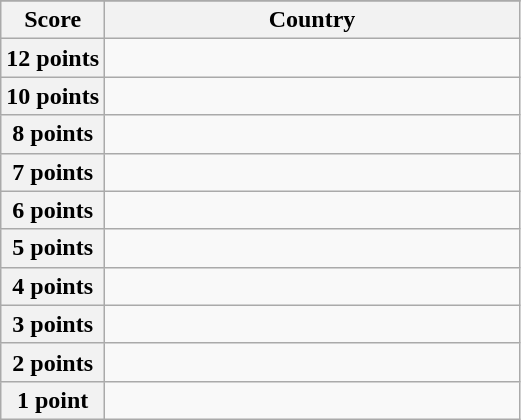<table class="wikitable">
<tr>
</tr>
<tr>
<th scope="col" width="20%">Score</th>
<th scope="col">Country</th>
</tr>
<tr>
<th scope="row">12 points</th>
<td></td>
</tr>
<tr>
<th scope="row">10 points</th>
<td></td>
</tr>
<tr>
<th scope="row">8 points</th>
<td></td>
</tr>
<tr>
<th scope="row">7 points</th>
<td></td>
</tr>
<tr>
<th scope="row">6 points</th>
<td></td>
</tr>
<tr>
<th scope="row">5 points</th>
<td></td>
</tr>
<tr>
<th scope="row">4 points</th>
<td></td>
</tr>
<tr>
<th scope="row">3 points</th>
<td></td>
</tr>
<tr>
<th scope="row">2 points</th>
<td></td>
</tr>
<tr>
<th scope="row">1 point</th>
<td></td>
</tr>
</table>
